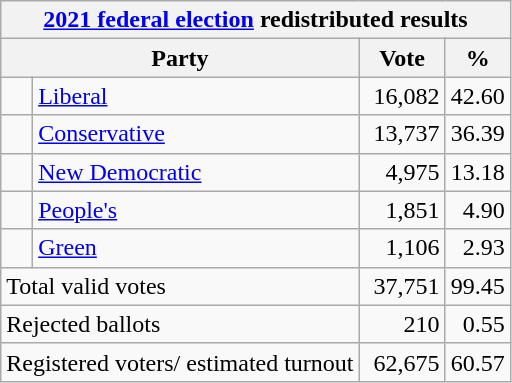<table class="wikitable">
<tr>
<th colspan="4"><a href='#'>2021 federal election</a> redistributed results</th>
</tr>
<tr>
<th bgcolor="#DDDDFF" width="130px" colspan="2">Party</th>
<th bgcolor="#DDDDFF" width="50px">Vote</th>
<th bgcolor="#DDDDFF" width="30px">%</th>
</tr>
<tr>
<td> </td>
<td><a href='#'>Liberal</a></td>
<td align=right>16,082</td>
<td align=right>42.60</td>
</tr>
<tr>
<td> </td>
<td><a href='#'>Conservative</a></td>
<td align=right>13,737</td>
<td align=right>36.39</td>
</tr>
<tr>
<td> </td>
<td><a href='#'>New Democratic</a></td>
<td align=right>4,975</td>
<td align=right>13.18</td>
</tr>
<tr>
<td> </td>
<td><a href='#'>People's</a></td>
<td align=right>1,851</td>
<td align=right>4.90</td>
</tr>
<tr>
<td> </td>
<td><a href='#'>Green</a></td>
<td align=right>1,106</td>
<td align=right>2.93</td>
</tr>
<tr>
<td colspan="2">Total valid votes</td>
<td align=right>37,751</td>
<td align=right>99.45</td>
</tr>
<tr>
<td colspan="2">Rejected ballots</td>
<td align=right>210</td>
<td align=right>0.55</td>
</tr>
<tr>
<td colspan="2">Registered voters/ estimated turnout</td>
<td align=right>62,675</td>
<td align=right>60.57</td>
</tr>
</table>
